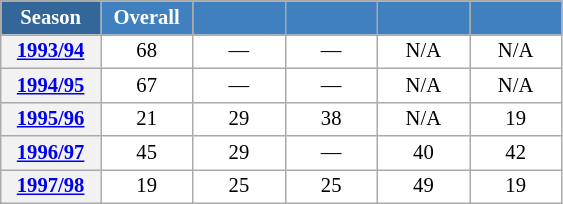<table class="wikitable" style="font-size:86%; text-align:center; border:grey solid 1px; border-collapse:collapse; background:#ffffff;">
<tr>
<th style="background-color:#369; color:white; width:60px;"> Season </th>
<th style="background-color:#4180be; color:white; width:55px;">Overall</th>
<th style="background-color:#4180be; color:white; width:55px;"></th>
<th style="background-color:#4180be; color:white; width:55px;"></th>
<th style="background-color:#4180be; color:white; width:55px;"></th>
<th style="background-color:#4180be; color:white; width:55px;"></th>
</tr>
<tr>
<th scope=row align=center><a href='#'>1993/94</a></th>
<td align=center>68</td>
<td align=center>—</td>
<td align=center>—</td>
<td align=center>N/A</td>
<td align=center>N/A</td>
</tr>
<tr>
<th scope=row align=center><a href='#'>1994/95</a></th>
<td align=center>67</td>
<td align=center>—</td>
<td align=center>—</td>
<td align=center>N/A</td>
<td align=center>N/A</td>
</tr>
<tr>
<th scope=row align=center><a href='#'>1995/96</a></th>
<td align=center>21</td>
<td align=center>29</td>
<td align=center>38</td>
<td align=center>N/A</td>
<td align=center>19</td>
</tr>
<tr>
<th scope=row align=center><a href='#'>1996/97</a></th>
<td align=center>45</td>
<td align=center>29</td>
<td align=center>—</td>
<td align=center>40</td>
<td align=center>42</td>
</tr>
<tr>
<th scope=row align=center><a href='#'>1997/98</a></th>
<td align=center>19</td>
<td align=center>25</td>
<td align=center>25</td>
<td align=center>49</td>
<td align=center>19</td>
</tr>
</table>
